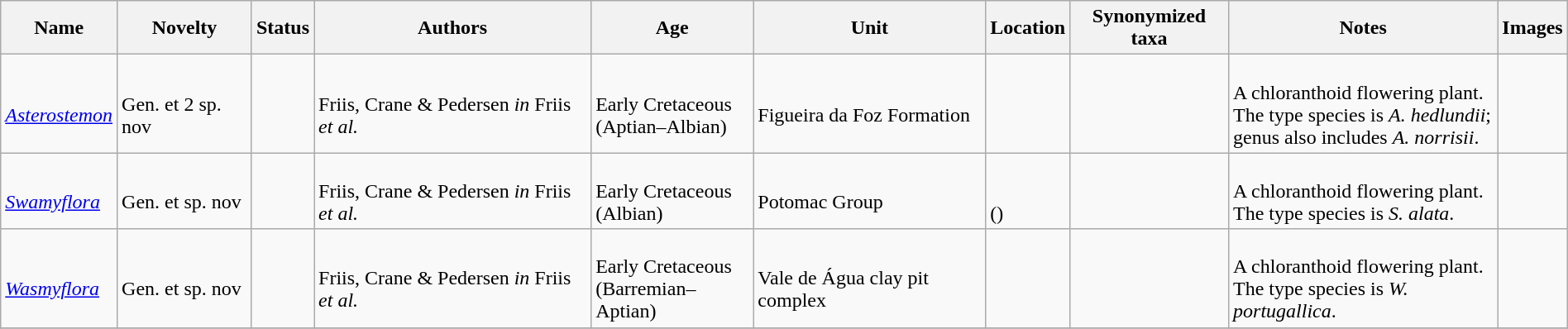<table class="wikitable sortable" align="center" width="100%">
<tr>
<th>Name</th>
<th>Novelty</th>
<th>Status</th>
<th>Authors</th>
<th>Age</th>
<th>Unit</th>
<th>Location</th>
<th>Synonymized taxa</th>
<th>Notes</th>
<th>Images</th>
</tr>
<tr>
<td><br><em><a href='#'>Asterostemon</a></em></td>
<td><br>Gen. et 2 sp. nov</td>
<td></td>
<td><br>Friis, Crane & Pedersen <em>in</em> Friis <em>et al.</em></td>
<td><br>Early Cretaceous<br> (Aptian–Albian)</td>
<td><br>Figueira da Foz Formation</td>
<td><br></td>
<td></td>
<td><br>A chloranthoid flowering plant.<br> The type species is <em>A. hedlundii</em>;<br> genus also includes <em>A. norrisii</em>.</td>
<td></td>
</tr>
<tr>
<td><br><em><a href='#'>Swamyflora</a></em></td>
<td><br>Gen. et sp. nov</td>
<td></td>
<td><br>Friis, Crane & Pedersen <em>in</em> Friis <em>et al.</em></td>
<td><br>Early Cretaceous<br>(Albian)</td>
<td><br>Potomac Group</td>
<td><br><br>()</td>
<td></td>
<td><br>A chloranthoid flowering plant.<br> The type species is <em>S. alata</em>.</td>
<td></td>
</tr>
<tr>
<td><br><em><a href='#'>Wasmyflora</a></em></td>
<td><br>Gen. et sp. nov</td>
<td></td>
<td><br>Friis, Crane & Pedersen <em>in</em> Friis <em>et al.</em></td>
<td><br>Early Cretaceous<br>(Barremian–Aptian)</td>
<td><br>Vale de Água clay pit complex</td>
<td><br></td>
<td></td>
<td><br>A chloranthoid flowering plant.<br>The type species is <em>W. portugallica</em>.</td>
<td></td>
</tr>
<tr>
</tr>
</table>
